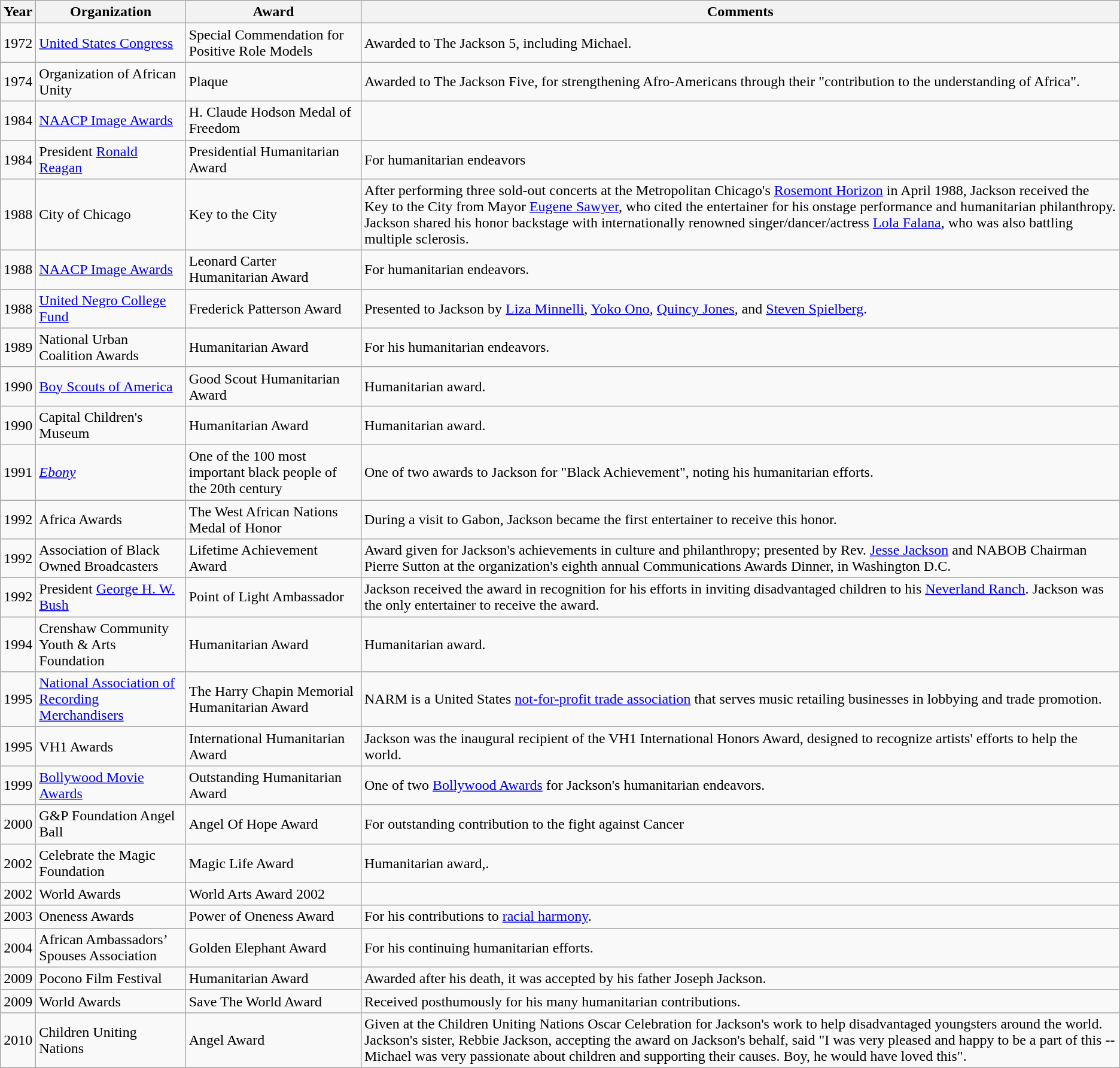<table class="wikitable sortable">
<tr>
<th>Year</th>
<th>Organization</th>
<th>Award</th>
<th>Comments</th>
</tr>
<tr>
<td>1972</td>
<td><a href='#'>United States Congress</a></td>
<td>Special Commendation for Positive Role Models</td>
<td>Awarded to The Jackson 5, including Michael.</td>
</tr>
<tr>
<td>1974</td>
<td>Organization of African Unity</td>
<td>Plaque</td>
<td>Awarded to The Jackson Five, for strengthening Afro-Americans through their "contribution to the understanding of Africa".</td>
</tr>
<tr>
<td>1984</td>
<td><a href='#'>NAACP Image Awards</a></td>
<td>H. Claude Hodson Medal of Freedom</td>
<td></td>
</tr>
<tr>
<td>1984</td>
<td>President <a href='#'>Ronald Reagan</a></td>
<td>Presidential Humanitarian Award</td>
<td>For humanitarian endeavors</td>
</tr>
<tr>
<td>1988</td>
<td>City of Chicago</td>
<td>Key to the City</td>
<td>After performing three sold-out concerts at the Metropolitan Chicago's <a href='#'>Rosemont Horizon</a> in April 1988, Jackson received the Key to the City from Mayor <a href='#'>Eugene Sawyer</a>, who cited the entertainer for his onstage performance and humanitarian philanthropy. Jackson shared his honor backstage with internationally renowned singer/dancer/actress <a href='#'>Lola Falana</a>, who was also battling multiple sclerosis.</td>
</tr>
<tr>
<td>1988</td>
<td><a href='#'>NAACP Image Awards</a></td>
<td>Leonard Carter Humanitarian Award</td>
<td>For humanitarian endeavors.</td>
</tr>
<tr>
<td>1988</td>
<td><a href='#'>United Negro College Fund</a></td>
<td>Frederick Patterson Award</td>
<td>Presented to Jackson by <a href='#'>Liza Minnelli</a>, <a href='#'>Yoko Ono</a>, <a href='#'>Quincy Jones</a>, and <a href='#'>Steven Spielberg</a>.</td>
</tr>
<tr>
<td>1989</td>
<td>National Urban Coalition Awards</td>
<td>Humanitarian Award</td>
<td>For his humanitarian endeavors.</td>
</tr>
<tr>
<td>1990</td>
<td><a href='#'>Boy Scouts of America</a></td>
<td>Good Scout Humanitarian Award</td>
<td>Humanitarian award.</td>
</tr>
<tr>
<td>1990</td>
<td>Capital Children's Museum</td>
<td>Humanitarian Award</td>
<td>Humanitarian award.</td>
</tr>
<tr>
<td>1991</td>
<td><em><a href='#'>Ebony</a></em></td>
<td>One of the 100 most important black people of the 20th century</td>
<td>One of two awards to Jackson for "Black Achievement", noting his humanitarian efforts.</td>
</tr>
<tr>
<td>1992</td>
<td>Africa Awards</td>
<td>The West African Nations Medal of Honor</td>
<td>During a visit to Gabon, Jackson became the first entertainer to receive this honor.</td>
</tr>
<tr>
<td>1992</td>
<td>Association of Black Owned Broadcasters</td>
<td>Lifetime Achievement Award</td>
<td>Award given for Jackson's achievements in culture and philanthropy; presented by Rev. <a href='#'>Jesse Jackson</a> and NABOB Chairman Pierre Sutton at the organization's eighth annual Communications Awards Dinner, in Washington D.C.</td>
</tr>
<tr>
<td>1992</td>
<td>President <a href='#'>George H. W. Bush</a></td>
<td>Point of Light Ambassador</td>
<td>Jackson received the award in recognition for his efforts in inviting disadvantaged children to his <a href='#'>Neverland Ranch</a>. Jackson was the only entertainer to receive the award.</td>
</tr>
<tr>
<td>1994</td>
<td>Crenshaw Community Youth & Arts Foundation</td>
<td>Humanitarian Award</td>
<td>Humanitarian award.</td>
</tr>
<tr>
<td>1995</td>
<td><a href='#'>National Association of Recording Merchandisers</a></td>
<td>The Harry Chapin Memorial Humanitarian Award</td>
<td>NARM is a United States <a href='#'>not-for-profit trade association</a> that serves music retailing businesses in lobbying and trade promotion.</td>
</tr>
<tr>
<td>1995</td>
<td>VH1 Awards</td>
<td>International Humanitarian Award</td>
<td>Jackson was the inaugural recipient of the VH1 International Honors Award, designed to recognize artists' efforts to help the world.</td>
</tr>
<tr>
<td>1999</td>
<td><a href='#'>Bollywood Movie Awards</a></td>
<td>Outstanding Humanitarian Award</td>
<td>One of two <a href='#'>Bollywood Awards</a> for Jackson's humanitarian endeavors.</td>
</tr>
<tr>
<td>2000</td>
<td>G&P Foundation Angel Ball</td>
<td>Angel Of Hope Award</td>
<td>For outstanding contribution to the fight against Cancer</td>
</tr>
<tr>
<td>2002</td>
<td>Celebrate the Magic Foundation</td>
<td>Magic Life Award</td>
<td>Humanitarian award,.</td>
</tr>
<tr>
<td>2002</td>
<td>World Awards</td>
<td>World Arts Award 2002</td>
<td></td>
</tr>
<tr>
<td>2003</td>
<td>Oneness Awards</td>
<td>Power of Oneness Award</td>
<td>For his contributions to <a href='#'>racial harmony</a>.</td>
</tr>
<tr>
<td>2004</td>
<td>African Ambassadors’ Spouses Association</td>
<td>Golden Elephant Award</td>
<td>For his continuing humanitarian efforts.</td>
</tr>
<tr>
<td>2009</td>
<td>Pocono Film Festival</td>
<td>Humanitarian Award</td>
<td>Awarded after his death, it was accepted by his father Joseph Jackson.</td>
</tr>
<tr>
<td>2009</td>
<td>World Awards</td>
<td>Save The World Award</td>
<td>Received posthumously for his many humanitarian contributions.</td>
</tr>
<tr>
<td>2010</td>
<td>Children Uniting Nations</td>
<td>Angel Award</td>
<td>Given at the Children Uniting Nations Oscar Celebration for Jackson's work to help disadvantaged youngsters around the world. Jackson's sister, Rebbie Jackson, accepting the award on Jackson's behalf, said "I was very pleased and happy to be a part of this -- Michael was very passionate about children and supporting their causes. Boy, he would have loved this".</td>
</tr>
</table>
